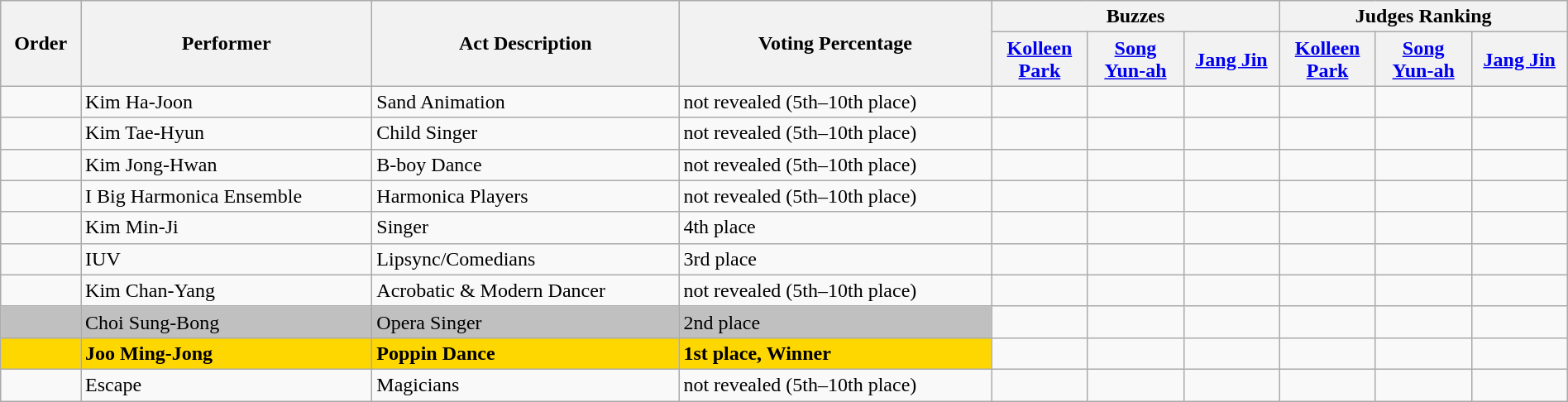<table class="wikitable" style="width:100%;">
<tr>
<th rowspan="2">Order</th>
<th rowspan="2">Performer</th>
<th rowspan="2">Act Description</th>
<th rowspan="2">Voting Percentage</th>
<th colspan="3">Buzzes</th>
<th colspan="3">Judges Ranking</th>
</tr>
<tr>
<th width="70"><a href='#'>Kolleen Park</a></th>
<th width="70"><a href='#'>Song Yun-ah</a></th>
<th width="70"><a href='#'>Jang Jin</a></th>
<th width="70"><a href='#'>Kolleen Park</a></th>
<th width="70"><a href='#'>Song Yun-ah</a></th>
<th width="70"><a href='#'>Jang Jin</a></th>
</tr>
<tr>
<td></td>
<td>Kim Ha-Joon</td>
<td>Sand Animation</td>
<td>not revealed (5th–10th place)</td>
<td></td>
<td></td>
<td></td>
<td></td>
<td></td>
<td></td>
</tr>
<tr>
<td></td>
<td>Kim Tae-Hyun</td>
<td>Child Singer</td>
<td>not revealed (5th–10th place)</td>
<td></td>
<td></td>
<td></td>
<td></td>
<td></td>
<td></td>
</tr>
<tr>
<td></td>
<td>Kim Jong-Hwan</td>
<td>B-boy Dance</td>
<td>not revealed (5th–10th place)</td>
<td></td>
<td></td>
<td></td>
<td></td>
<td></td>
<td></td>
</tr>
<tr>
<td></td>
<td>I Big Harmonica Ensemble</td>
<td>Harmonica Players</td>
<td>not revealed (5th–10th place)</td>
<td></td>
<td></td>
<td></td>
<td></td>
<td></td>
<td></td>
</tr>
<tr>
<td></td>
<td>Kim Min-Ji</td>
<td>Singer</td>
<td>4th place</td>
<td></td>
<td></td>
<td></td>
<td></td>
<td></td>
<td></td>
</tr>
<tr>
<td></td>
<td>IUV</td>
<td>Lipsync/Comedians</td>
<td>3rd place</td>
<td></td>
<td></td>
<td></td>
<td></td>
<td></td>
<td></td>
</tr>
<tr>
<td></td>
<td>Kim Chan-Yang</td>
<td>Acrobatic & Modern Dancer</td>
<td>not revealed (5th–10th place)</td>
<td></td>
<td></td>
<td></td>
<td></td>
<td></td>
<td></td>
</tr>
<tr>
<td style="background:silver;"></td>
<td style="background:silver;">Choi Sung-Bong</td>
<td style="background:silver;">Opera Singer</td>
<td style="background:silver;">2nd place</td>
<td></td>
<td></td>
<td></td>
<td></td>
<td></td>
<td></td>
</tr>
<tr>
<td style="background:gold;"></td>
<td style="background:gold;"><strong>Joo Ming-Jong</strong></td>
<td style="background:gold;"><strong>Poppin Dance</strong></td>
<td style="background:gold;"><strong>1st place, Winner</strong></td>
<td></td>
<td></td>
<td></td>
<td></td>
<td></td>
<td></td>
</tr>
<tr>
<td></td>
<td>Escape</td>
<td>Magicians</td>
<td>not revealed (5th–10th place)</td>
<td></td>
<td></td>
<td></td>
<td></td>
<td></td>
<td></td>
</tr>
</table>
